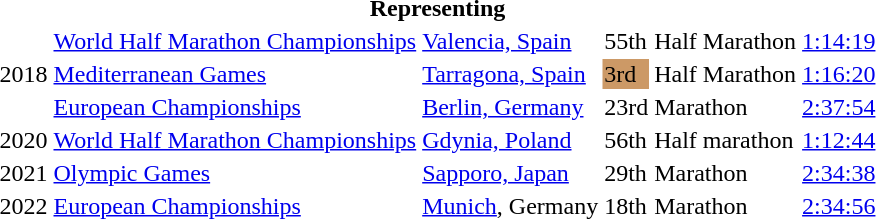<table>
<tr>
<th colspan="6">Representing </th>
</tr>
<tr>
<td rowspan=3>2018</td>
<td><a href='#'>World Half Marathon Championships</a></td>
<td><a href='#'>Valencia, Spain</a></td>
<td>55th</td>
<td>Half Marathon</td>
<td><a href='#'>1:14:19</a></td>
</tr>
<tr>
<td><a href='#'>Mediterranean Games</a></td>
<td><a href='#'>Tarragona, Spain</a></td>
<td bgcolor=cc9966>3rd</td>
<td>Half Marathon</td>
<td><a href='#'>1:16:20</a></td>
</tr>
<tr>
<td><a href='#'>European Championships</a></td>
<td><a href='#'>Berlin, Germany</a></td>
<td>23rd</td>
<td>Marathon</td>
<td><a href='#'>2:37:54</a></td>
</tr>
<tr>
<td>2020</td>
<td><a href='#'>World Half Marathon Championships</a></td>
<td><a href='#'>Gdynia, Poland</a></td>
<td>56th</td>
<td>Half marathon</td>
<td><a href='#'>1:12:44</a></td>
</tr>
<tr>
<td>2021</td>
<td><a href='#'>Olympic Games</a></td>
<td><a href='#'>Sapporo, Japan</a></td>
<td>29th</td>
<td>Marathon</td>
<td><a href='#'>2:34:38</a></td>
</tr>
<tr>
<td>2022</td>
<td><a href='#'>European Championships</a></td>
<td><a href='#'>Munich</a>, Germany</td>
<td>18th</td>
<td>Marathon</td>
<td><a href='#'>2:34:56</a></td>
</tr>
</table>
